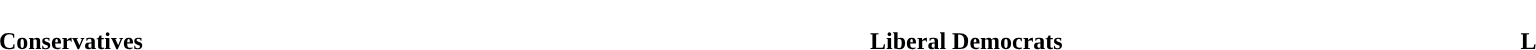<table style="width:100%; text-align:center;">
<tr style="color:white;">
<td style="background:"><strong>44</strong></td>
<td style="background:"><strong>11</strong></td>
<td style="background:"><strong>2</strong></td>
</tr>
<tr>
<td><span><strong>Conservatives</strong></span></td>
<td><span><strong>Liberal Democrats</strong></span></td>
<td><span><strong>L</strong></span></td>
</tr>
</table>
